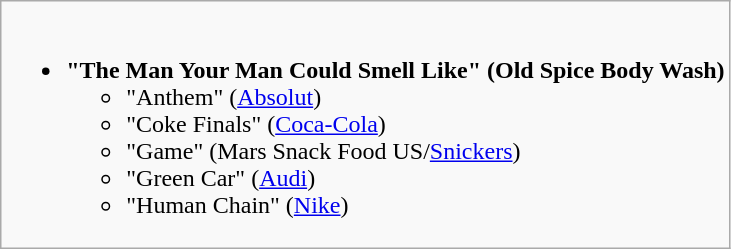<table class="wikitable">
<tr>
<td style="vertical-align:top;"><br><ul><li><strong>"The Man Your Man Could Smell Like" (Old Spice Body Wash)</strong><ul><li>"Anthem" (<a href='#'>Absolut</a>)</li><li>"Coke Finals" (<a href='#'>Coca-Cola</a>)</li><li>"Game" (Mars Snack Food US/<a href='#'>Snickers</a>)</li><li>"Green Car" (<a href='#'>Audi</a>)</li><li>"Human Chain" (<a href='#'>Nike</a>)</li></ul></li></ul></td>
</tr>
</table>
